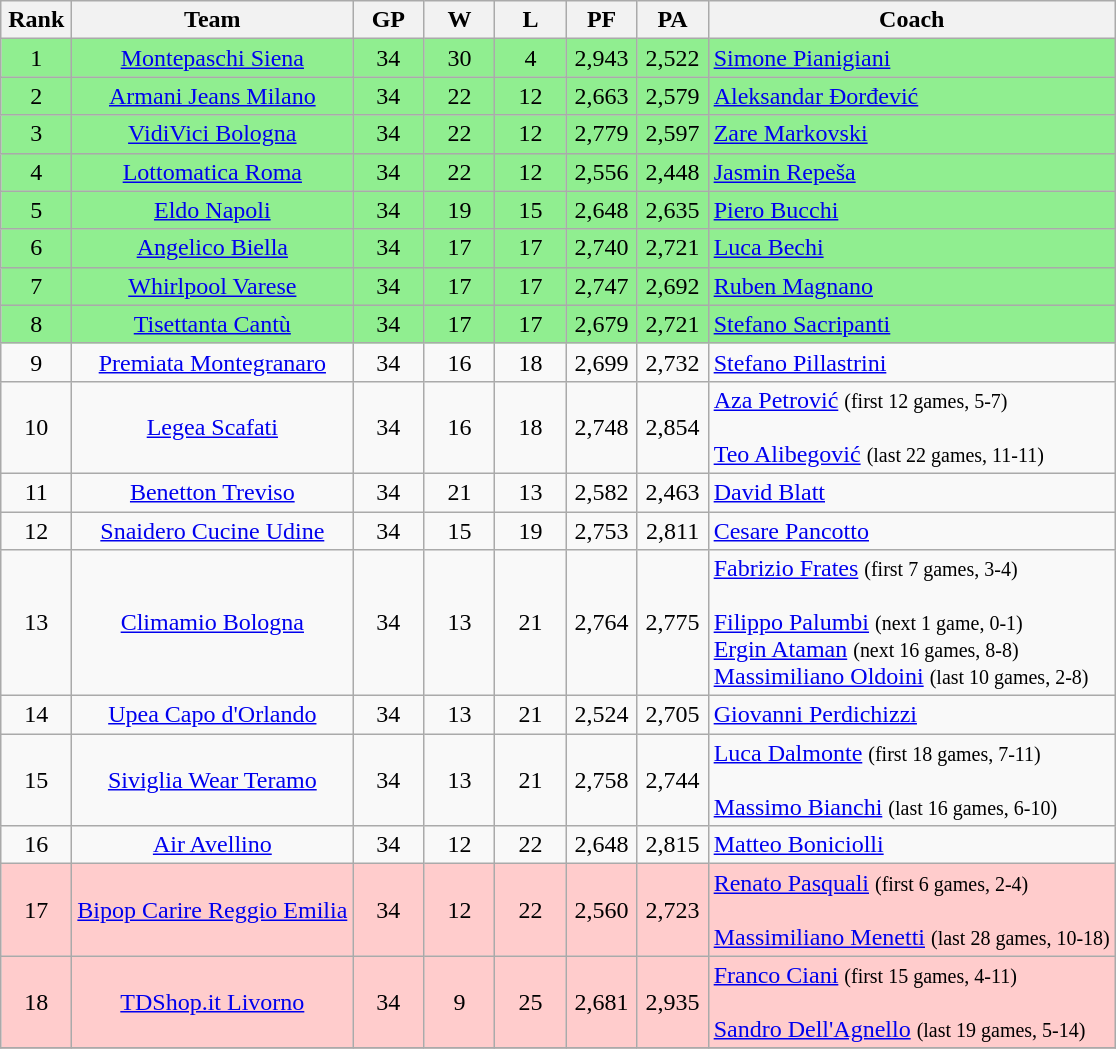<table class="wikitable" style="text-align: center;">
<tr>
<th width=40>Rank</th>
<th>Team</th>
<th width=40>GP</th>
<th width=40>W</th>
<th width=40>L</th>
<th width=40>PF</th>
<th width=40>PA</th>
<th>Coach</th>
</tr>
<tr style="background: #90EE90;">
<td>1</td>
<td><a href='#'>Montepaschi Siena</a></td>
<td>34</td>
<td>30</td>
<td>4</td>
<td>2,943</td>
<td>2,522</td>
<td align="left"> <a href='#'>Simone Pianigiani</a></td>
</tr>
<tr style="background: #90EE90;">
<td>2</td>
<td><a href='#'>Armani Jeans Milano</a></td>
<td>34</td>
<td>22</td>
<td>12</td>
<td>2,663</td>
<td>2,579</td>
<td align="left"> <a href='#'>Aleksandar Đorđević</a></td>
</tr>
<tr style="background: #90EE90;">
<td>3</td>
<td><a href='#'>VidiVici Bologna</a></td>
<td>34</td>
<td>22</td>
<td>12</td>
<td>2,779</td>
<td>2,597</td>
<td align="left"> <a href='#'>Zare Markovski</a></td>
</tr>
<tr style="background: #90EE90;">
<td>4</td>
<td><a href='#'>Lottomatica Roma</a></td>
<td>34</td>
<td>22</td>
<td>12</td>
<td>2,556</td>
<td>2,448</td>
<td align="left"> <a href='#'>Jasmin Repeša</a></td>
</tr>
<tr style="background: #90EE90;">
<td>5</td>
<td><a href='#'>Eldo Napoli</a></td>
<td>34</td>
<td>19</td>
<td>15</td>
<td>2,648</td>
<td>2,635</td>
<td align="left"> <a href='#'>Piero Bucchi</a></td>
</tr>
<tr style="background: #90EE90;">
<td>6</td>
<td><a href='#'>Angelico Biella</a></td>
<td>34</td>
<td>17</td>
<td>17</td>
<td>2,740</td>
<td>2,721</td>
<td align="left"> <a href='#'>Luca Bechi</a></td>
</tr>
<tr style="background: #90EE90;">
<td>7</td>
<td><a href='#'>Whirlpool Varese</a></td>
<td>34</td>
<td>17</td>
<td>17</td>
<td>2,747</td>
<td>2,692</td>
<td align="left"> <a href='#'>Ruben Magnano</a></td>
</tr>
<tr style="background: #90EE90;">
<td>8</td>
<td><a href='#'>Tisettanta Cantù</a></td>
<td>34</td>
<td>17</td>
<td>17</td>
<td>2,679</td>
<td>2,721</td>
<td align="left"> <a href='#'>Stefano Sacripanti</a></td>
</tr>
<tr>
<td>9</td>
<td><a href='#'>Premiata Montegranaro</a></td>
<td>34</td>
<td>16</td>
<td>18</td>
<td>2,699</td>
<td>2,732</td>
<td align="left"> <a href='#'>Stefano Pillastrini</a></td>
</tr>
<tr>
<td>10</td>
<td><a href='#'>Legea Scafati</a></td>
<td>34</td>
<td>16</td>
<td>18</td>
<td>2,748</td>
<td>2,854</td>
<td align="left"> <a href='#'>Aza Petrović</a> <small>(first 12 games, 5-7)</small><br><br> <a href='#'>Teo Alibegović</a> <small>(last 22 games, 11-11)</small></td>
</tr>
<tr>
<td>11</td>
<td><a href='#'>Benetton Treviso</a></td>
<td>34</td>
<td>21</td>
<td>13</td>
<td>2,582</td>
<td>2,463</td>
<td align="left"> <a href='#'>David Blatt</a></td>
</tr>
<tr>
<td>12</td>
<td><a href='#'>Snaidero Cucine Udine</a></td>
<td>34</td>
<td>15</td>
<td>19</td>
<td>2,753</td>
<td>2,811</td>
<td align="left"> <a href='#'>Cesare Pancotto</a></td>
</tr>
<tr>
<td>13</td>
<td><a href='#'>Climamio Bologna</a></td>
<td>34</td>
<td>13</td>
<td>21</td>
<td>2,764</td>
<td>2,775</td>
<td align="left"> <a href='#'>Fabrizio Frates</a> <small>(first 7 games, 3-4)</small><br><br> <a href='#'>Filippo Palumbi</a> <small>(next 1 game, 0-1)</small><br>
 <a href='#'>Ergin Ataman</a> <small>(next 16 games, 8-8)</small><br>
 <a href='#'>Massimiliano Oldoini</a> <small>(last 10 games, 2-8)</small></td>
</tr>
<tr>
<td>14</td>
<td><a href='#'>Upea Capo d'Orlando</a></td>
<td>34</td>
<td>13</td>
<td>21</td>
<td>2,524</td>
<td>2,705</td>
<td align="left"> <a href='#'>Giovanni Perdichizzi</a></td>
</tr>
<tr>
<td>15</td>
<td><a href='#'>Siviglia Wear Teramo</a></td>
<td>34</td>
<td>13</td>
<td>21</td>
<td>2,758</td>
<td>2,744</td>
<td align="left"> <a href='#'>Luca Dalmonte</a> <small>(first 18 games, 7-11)</small><br><br> <a href='#'>Massimo Bianchi</a> <small>(last 16 games, 6-10)</small></td>
</tr>
<tr>
<td>16</td>
<td><a href='#'>Air Avellino</a></td>
<td>34</td>
<td>12</td>
<td>22</td>
<td>2,648</td>
<td>2,815</td>
<td align="left"> <a href='#'>Matteo Boniciolli</a></td>
</tr>
<tr style="background:#FFCCCC">
<td>17</td>
<td><a href='#'>Bipop Carire Reggio Emilia</a></td>
<td>34</td>
<td>12</td>
<td>22</td>
<td>2,560</td>
<td>2,723</td>
<td align="left"> <a href='#'>Renato Pasquali</a> <small>(first 6 games, 2-4)</small><br><br> <a href='#'>Massimiliano Menetti</a> <small>(last 28 games, 10-18)</small></td>
</tr>
<tr style="background:#FFCCCC">
<td>18</td>
<td><a href='#'>TDShop.it Livorno</a></td>
<td>34</td>
<td>9</td>
<td>25</td>
<td>2,681</td>
<td>2,935</td>
<td align="left"> <a href='#'>Franco Ciani</a> <small>(first 15 games, 4-11)</small><br><br> <a href='#'>Sandro Dell'Agnello</a> <small>(last 19 games, 5-14)</small></td>
</tr>
<tr>
</tr>
</table>
